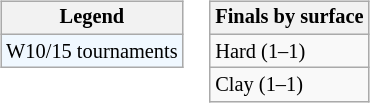<table>
<tr valign=top>
<td><br><table class=wikitable style="font-size:85%">
<tr>
<th>Legend</th>
</tr>
<tr style="background:#f0f8ff;">
<td>W10/15 tournaments</td>
</tr>
</table>
</td>
<td><br><table class=wikitable style="font-size:85%">
<tr>
<th>Finals by surface</th>
</tr>
<tr>
<td>Hard (1–1)</td>
</tr>
<tr>
<td>Clay (1–1)</td>
</tr>
</table>
</td>
</tr>
</table>
